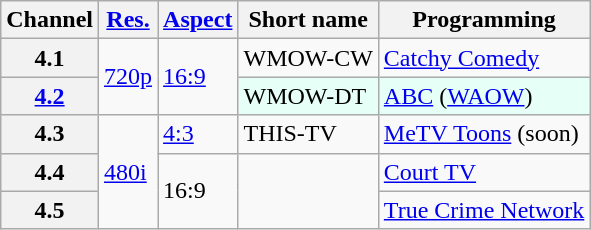<table class="wikitable">
<tr>
<th>Channel</th>
<th><a href='#'>Res.</a></th>
<th><a href='#'>Aspect</a></th>
<th>Short name</th>
<th>Programming</th>
</tr>
<tr>
<th scope = "row">4.1</th>
<td rowspan=2><a href='#'>720p</a></td>
<td rowspan=2><a href='#'>16:9</a></td>
<td>WMOW-CW</td>
<td><a href='#'>Catchy Comedy</a></td>
</tr>
<tr>
<th scope = "row"><a href='#'>4.2</a></th>
<td style="background-color: #E6FFF7;">WMOW-DT</td>
<td style="background-color: #E6FFF7;"><a href='#'>ABC</a> (<a href='#'>WAOW</a>)</td>
</tr>
<tr>
<th scope = "row">4.3</th>
<td rowspan=3><a href='#'>480i</a></td>
<td><a href='#'>4:3</a></td>
<td>THIS-TV</td>
<td><a href='#'>MeTV Toons</a> (soon)</td>
</tr>
<tr>
<th scope = "row">4.4</th>
<td rowspan=2>16:9</td>
<td rowspan=2></td>
<td><a href='#'>Court TV</a></td>
</tr>
<tr>
<th scope = "row">4.5</th>
<td><a href='#'>True Crime Network</a></td>
</tr>
</table>
